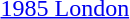<table>
<tr>
<td><a href='#'>1985 London</a></td>
<td></td>
<td></td>
<td></td>
</tr>
</table>
